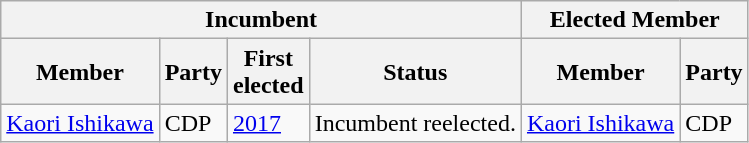<table class="wikitable sortable">
<tr>
<th colspan=4>Incumbent</th>
<th colspan=2>Elected Member</th>
</tr>
<tr>
<th>Member</th>
<th>Party</th>
<th>First<br>elected</th>
<th>Status</th>
<th>Member</th>
<th>Party</th>
</tr>
<tr>
<td><a href='#'>Kaori Ishikawa</a></td>
<td>CDP</td>
<td><a href='#'>2017</a></td>
<td>Incumbent reelected.</td>
<td><a href='#'>Kaori Ishikawa</a></td>
<td>CDP</td>
</tr>
</table>
